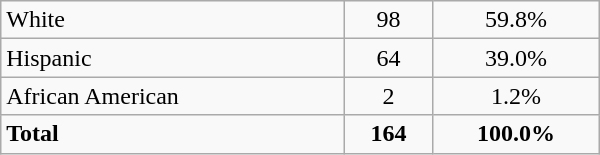<table class="wikitable" width=400>
<tr>
<td>White</td>
<td align=center>98</td>
<td align=center>59.8%</td>
</tr>
<tr>
<td>Hispanic</td>
<td align=center>64</td>
<td align=center>39.0%</td>
</tr>
<tr>
<td>African American</td>
<td align=center>2</td>
<td align=center>1.2%</td>
</tr>
<tr>
<td><strong>Total</strong></td>
<td align=center><strong>164</strong></td>
<td align=center><strong>100.0%</strong></td>
</tr>
</table>
